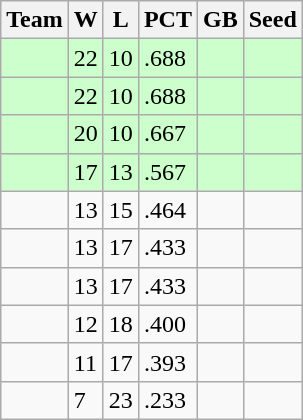<table class=wikitable>
<tr>
<th>Team</th>
<th>W</th>
<th>L</th>
<th>PCT</th>
<th>GB</th>
<th>Seed</th>
</tr>
<tr bgcolor=#ccffcc>
<td></td>
<td>22</td>
<td>10</td>
<td>.688</td>
<td></td>
<td></td>
</tr>
<tr bgcolor=#ccffcc>
<td></td>
<td>22</td>
<td>10</td>
<td>.688</td>
<td></td>
<td></td>
</tr>
<tr bgcolor=#ccffcc>
<td></td>
<td>20</td>
<td>10</td>
<td>.667</td>
<td></td>
<td></td>
</tr>
<tr bgcolor=#ccffcc>
<td></td>
<td>17</td>
<td>13</td>
<td>.567</td>
<td></td>
<td></td>
</tr>
<tr>
<td></td>
<td>13</td>
<td>15</td>
<td>.464</td>
<td></td>
<td></td>
</tr>
<tr>
<td></td>
<td>13</td>
<td>17</td>
<td>.433</td>
<td></td>
<td></td>
</tr>
<tr>
<td></td>
<td>13</td>
<td>17</td>
<td>.433</td>
<td></td>
<td></td>
</tr>
<tr>
<td></td>
<td>12</td>
<td>18</td>
<td>.400</td>
<td></td>
<td></td>
</tr>
<tr>
<td></td>
<td>11</td>
<td>17</td>
<td>.393</td>
<td></td>
<td></td>
</tr>
<tr>
<td></td>
<td>7</td>
<td>23</td>
<td>.233</td>
<td></td>
<td></td>
</tr>
</table>
